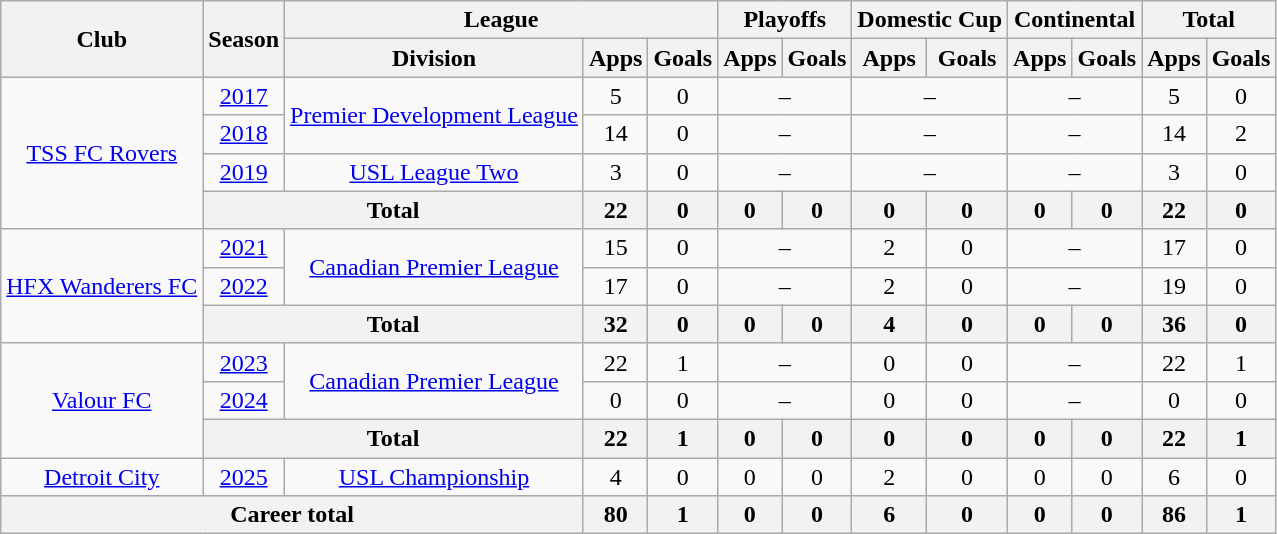<table class="wikitable" style="text-align: center">
<tr>
<th rowspan="2">Club</th>
<th rowspan="2">Season</th>
<th colspan="3">League</th>
<th colspan="2">Playoffs</th>
<th colspan="2">Domestic Cup</th>
<th colspan="2">Continental</th>
<th colspan="2">Total</th>
</tr>
<tr>
<th>Division</th>
<th>Apps</th>
<th>Goals</th>
<th>Apps</th>
<th>Goals</th>
<th>Apps</th>
<th>Goals</th>
<th>Apps</th>
<th>Goals</th>
<th>Apps</th>
<th>Goals</th>
</tr>
<tr>
<td rowspan=4><a href='#'>TSS FC Rovers</a></td>
<td><a href='#'>2017</a></td>
<td rowspan=2><a href='#'>Premier Development League</a></td>
<td>5</td>
<td>0</td>
<td colspan="2">–</td>
<td colspan="2">–</td>
<td colspan="2">–</td>
<td>5</td>
<td>0</td>
</tr>
<tr>
<td><a href='#'>2018</a></td>
<td>14</td>
<td>0</td>
<td colspan="2">–</td>
<td colspan="2">–</td>
<td colspan="2">–</td>
<td>14</td>
<td>2</td>
</tr>
<tr>
<td><a href='#'>2019</a></td>
<td><a href='#'>USL League Two</a></td>
<td>3</td>
<td>0</td>
<td colspan="2">–</td>
<td colspan="2">–</td>
<td colspan="2">–</td>
<td>3</td>
<td>0</td>
</tr>
<tr>
<th colspan="2">Total</th>
<th>22</th>
<th>0</th>
<th>0</th>
<th>0</th>
<th>0</th>
<th>0</th>
<th>0</th>
<th>0</th>
<th>22</th>
<th>0</th>
</tr>
<tr>
<td rowspan=3><a href='#'>HFX Wanderers FC</a></td>
<td><a href='#'>2021</a></td>
<td rowspan=2><a href='#'>Canadian Premier League</a></td>
<td>15</td>
<td>0</td>
<td colspan="2">–</td>
<td>2</td>
<td>0</td>
<td colspan="2">–</td>
<td>17</td>
<td>0</td>
</tr>
<tr>
<td><a href='#'>2022</a></td>
<td>17</td>
<td>0</td>
<td colspan="2">–</td>
<td>2</td>
<td>0</td>
<td colspan="2">–</td>
<td>19</td>
<td>0</td>
</tr>
<tr>
<th colspan="2">Total</th>
<th>32</th>
<th>0</th>
<th>0</th>
<th>0</th>
<th>4</th>
<th>0</th>
<th>0</th>
<th>0</th>
<th>36</th>
<th>0</th>
</tr>
<tr>
<td rowspan=3><a href='#'>Valour FC</a></td>
<td><a href='#'>2023</a></td>
<td rowspan=2><a href='#'>Canadian Premier League</a></td>
<td>22</td>
<td>1</td>
<td colspan="2">–</td>
<td>0</td>
<td>0</td>
<td colspan="2">–</td>
<td>22</td>
<td>1</td>
</tr>
<tr>
<td><a href='#'>2024</a></td>
<td>0</td>
<td>0</td>
<td colspan="2">–</td>
<td>0</td>
<td>0</td>
<td colspan="2">–</td>
<td>0</td>
<td>0</td>
</tr>
<tr>
<th colspan="2">Total</th>
<th>22</th>
<th>1</th>
<th>0</th>
<th>0</th>
<th>0</th>
<th>0</th>
<th>0</th>
<th>0</th>
<th>22</th>
<th>1</th>
</tr>
<tr>
<td><a href='#'>Detroit City</a></td>
<td><a href='#'>2025</a></td>
<td><a href='#'>USL Championship</a></td>
<td>4</td>
<td>0</td>
<td>0</td>
<td>0</td>
<td>2</td>
<td>0</td>
<td>0</td>
<td>0</td>
<td>6</td>
<td>0</td>
</tr>
<tr>
<th colspan="3"><strong>Career total</strong></th>
<th>80</th>
<th>1</th>
<th>0</th>
<th>0</th>
<th>6</th>
<th>0</th>
<th>0</th>
<th>0</th>
<th>86</th>
<th>1</th>
</tr>
</table>
